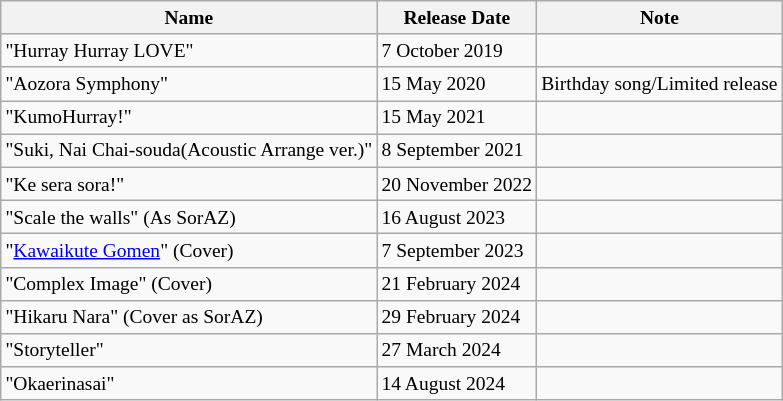<table class="sortable wikitable" style="font-size:small">
<tr>
<th>Name</th>
<th>Release Date</th>
<th>Note</th>
</tr>
<tr>
<td>"Hurray Hurray LOVE"</td>
<td>7 October 2019</td>
<td></td>
</tr>
<tr>
<td>"Aozora Symphony"</td>
<td>15 May 2020</td>
<td>Birthday song/Limited release</td>
</tr>
<tr>
<td>"KumoHurray!"</td>
<td>15 May 2021</td>
<td></td>
</tr>
<tr>
<td>"Suki, Nai Chai-souda(Acoustic Arrange ver.)"</td>
<td>8 September 2021</td>
<td></td>
</tr>
<tr>
<td>"Ke sera sora!"</td>
<td>20 November 2022</td>
<td></td>
</tr>
<tr>
<td>"Scale the walls" (As SorAZ)</td>
<td>16 August 2023</td>
<td></td>
</tr>
<tr>
<td>"<a href='#'>Kawaikute Gomen</a>" (Cover)</td>
<td>7 September 2023</td>
<td></td>
</tr>
<tr>
<td>"Complex Image" (Cover)</td>
<td>21 February 2024</td>
<td></td>
</tr>
<tr>
<td>"Hikaru Nara" (Cover as SorAZ)</td>
<td>29 February 2024</td>
<td></td>
</tr>
<tr>
<td>"Storyteller"</td>
<td>27 March 2024</td>
<td></td>
</tr>
<tr>
<td>"Okaerinasai"</td>
<td>14 August 2024</td>
</tr>
</table>
